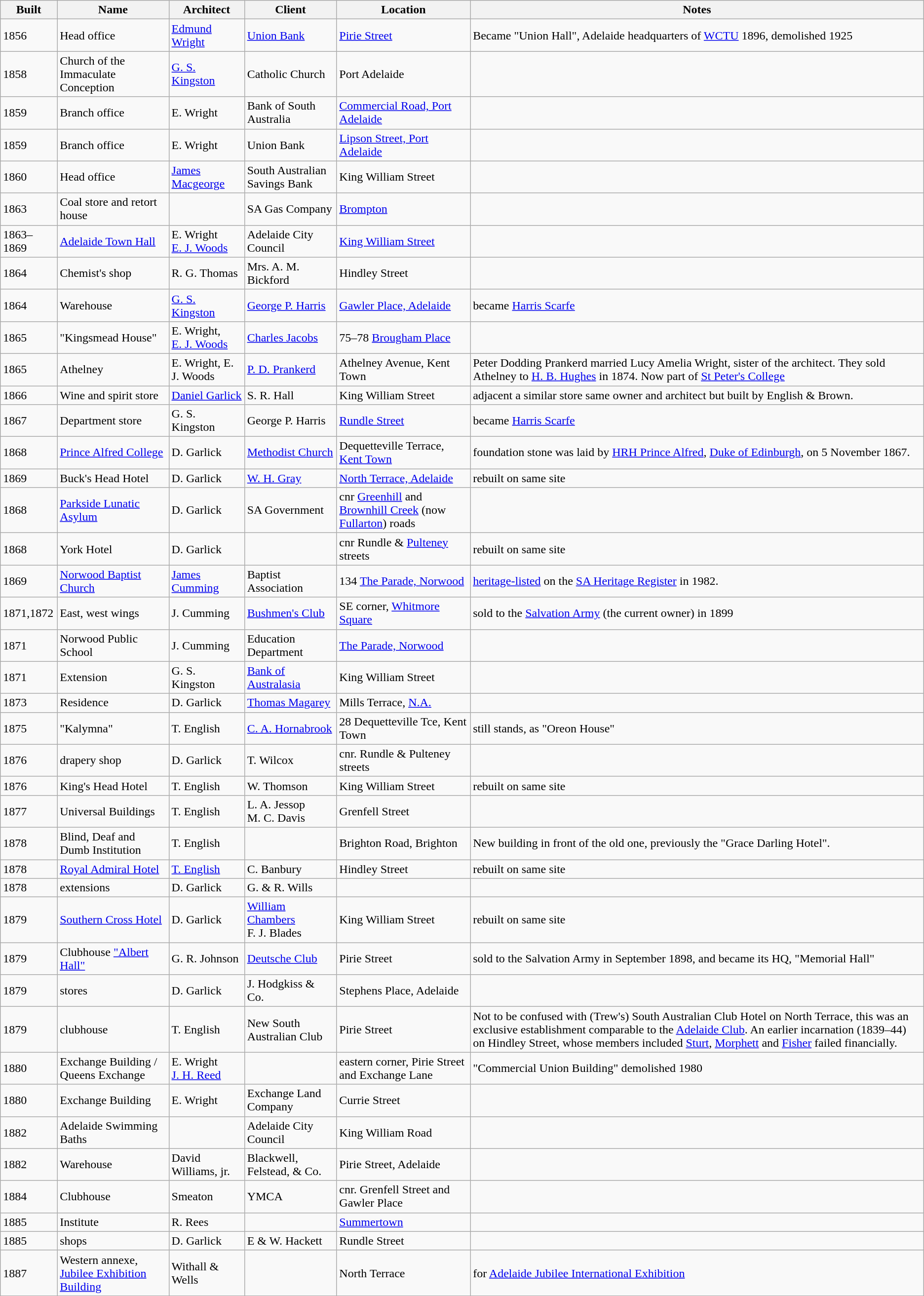<table class="wikitable sortable">
<tr>
<th>Built</th>
<th>Name</th>
<th>Architect</th>
<th>Client</th>
<th>Location</th>
<th>Notes</th>
</tr>
<tr>
<td>1856</td>
<td>Head office</td>
<td><a href='#'>Edmund Wright</a></td>
<td><a href='#'>Union Bank</a></td>
<td><a href='#'>Pirie Street</a></td>
<td>Became "Union Hall", Adelaide headquarters of <a href='#'>WCTU</a> 1896, demolished 1925</td>
</tr>
<tr>
<td>1858</td>
<td>Church of the Immaculate Conception</td>
<td><a href='#'>G. S. Kingston</a></td>
<td>Catholic Church</td>
<td>Port Adelaide</td>
<td></td>
</tr>
<tr>
<td>1859</td>
<td>Branch office</td>
<td>E. Wright</td>
<td>Bank of South Australia</td>
<td><a href='#'>Commercial Road, Port Adelaide</a></td>
<td></td>
</tr>
<tr>
<td>1859</td>
<td>Branch office</td>
<td>E. Wright</td>
<td>Union Bank</td>
<td><a href='#'>Lipson Street, Port Adelaide</a></td>
<td></td>
</tr>
<tr>
<td>1860</td>
<td>Head office</td>
<td><a href='#'>James Macgeorge</a></td>
<td>South Australian Savings Bank</td>
<td>King William Street</td>
<td></td>
</tr>
<tr>
<td>1863</td>
<td>Coal store and retort house</td>
<td></td>
<td>SA Gas Company</td>
<td><a href='#'>Brompton</a></td>
<td></td>
</tr>
<tr>
<td>1863–1869</td>
<td><a href='#'>Adelaide Town Hall</a></td>
<td>E. Wright<br><a href='#'>E. J. Woods</a></td>
<td>Adelaide City Council</td>
<td><a href='#'>King William Street</a></td>
<td></td>
</tr>
<tr>
<td>1864</td>
<td>Chemist's shop</td>
<td>R. G. Thomas</td>
<td>Mrs. A. M. Bickford</td>
<td>Hindley Street</td>
<td></td>
</tr>
<tr>
<td>1864</td>
<td>Warehouse</td>
<td><a href='#'>G. S. Kingston</a></td>
<td><a href='#'>George P. Harris</a></td>
<td><a href='#'>Gawler Place, Adelaide</a></td>
<td>became <a href='#'>Harris Scarfe</a></td>
</tr>
<tr>
<td>1865</td>
<td>"Kingsmead House"</td>
<td>E. Wright,<br><a href='#'>E. J. Woods</a></td>
<td><a href='#'>Charles Jacobs</a></td>
<td>75–78 <a href='#'>Brougham Place</a></td>
<td></td>
</tr>
<tr>
<td>1865</td>
<td>Athelney</td>
<td>E. Wright, E. J. Woods</td>
<td><a href='#'>P. D. Prankerd</a></td>
<td>Athelney Avenue, Kent Town</td>
<td>Peter Dodding Prankerd married Lucy Amelia Wright, sister of the architect. They sold Athelney to <a href='#'>H. B. Hughes</a> in 1874. Now part of <a href='#'>St Peter's College</a></td>
</tr>
<tr>
<td>1866</td>
<td>Wine and spirit store</td>
<td><a href='#'>Daniel Garlick</a></td>
<td>S. R. Hall</td>
<td>King William Street</td>
<td>adjacent a similar store same owner and architect but built by English & Brown.</td>
</tr>
<tr>
<td>1867</td>
<td>Department store</td>
<td>G. S. Kingston</td>
<td>George P. Harris</td>
<td><a href='#'>Rundle Street</a></td>
<td>became <a href='#'>Harris Scarfe</a></td>
</tr>
<tr>
<td>1868</td>
<td><a href='#'>Prince Alfred College</a></td>
<td>D. Garlick</td>
<td><a href='#'>Methodist Church</a></td>
<td>Dequetteville Terrace, <a href='#'>Kent Town</a></td>
<td>foundation stone was laid by <a href='#'>HRH Prince Alfred</a>, <a href='#'>Duke of Edinburgh</a>, on 5 November 1867.</td>
</tr>
<tr>
<td>1869</td>
<td>Buck's Head Hotel</td>
<td>D. Garlick</td>
<td><a href='#'>W. H. Gray</a></td>
<td><a href='#'>North Terrace, Adelaide</a></td>
<td>rebuilt on same site</td>
</tr>
<tr>
<td>1868</td>
<td><a href='#'>Parkside Lunatic Asylum</a></td>
<td>D. Garlick</td>
<td>SA Government</td>
<td>cnr <a href='#'>Greenhill</a> and <a href='#'>Brownhill Creek</a> (now <a href='#'>Fullarton</a>) roads</td>
<td></td>
</tr>
<tr>
<td>1868</td>
<td>York Hotel</td>
<td>D. Garlick</td>
<td></td>
<td>cnr Rundle & <a href='#'>Pulteney</a> streets</td>
<td>rebuilt on same site</td>
</tr>
<tr>
<td>1869</td>
<td><a href='#'>Norwood Baptist Church</a></td>
<td><a href='#'>James Cumming</a></td>
<td>Baptist Association</td>
<td>134 <a href='#'>The Parade, Norwood</a></td>
<td><a href='#'>heritage-listed</a> on the <a href='#'>SA Heritage Register</a> in 1982.</td>
</tr>
<tr>
<td>1871,1872</td>
<td>East, west wings</td>
<td>J. Cumming</td>
<td><a href='#'>Bushmen's Club</a></td>
<td>SE corner, <a href='#'>Whitmore Square</a></td>
<td>sold to the <a href='#'>Salvation Army</a> (the current owner) in 1899</td>
</tr>
<tr>
<td>1871</td>
<td>Norwood Public School</td>
<td>J. Cumming</td>
<td>Education Department</td>
<td><a href='#'>The Parade, Norwood</a></td>
<td></td>
</tr>
<tr>
<td>1871</td>
<td>Extension</td>
<td>G. S. Kingston</td>
<td><a href='#'>Bank of Australasia</a></td>
<td>King William Street</td>
<td></td>
</tr>
<tr>
<td>1873</td>
<td>Residence</td>
<td>D. Garlick</td>
<td><a href='#'>Thomas Magarey</a></td>
<td>Mills Terrace, <a href='#'>N.A.</a></td>
<td></td>
</tr>
<tr>
<td>1875</td>
<td>"Kalymna"</td>
<td>T. English</td>
<td><a href='#'>C. A. Hornabrook</a></td>
<td>28 Dequetteville Tce, Kent Town</td>
<td>still stands, as "Oreon House"</td>
</tr>
<tr>
<td>1876</td>
<td>drapery shop</td>
<td>D. Garlick</td>
<td>T. Wilcox</td>
<td>cnr. Rundle & Pulteney streets</td>
<td></td>
</tr>
<tr>
<td>1876</td>
<td>King's Head Hotel</td>
<td>T. English</td>
<td>W. Thomson</td>
<td>King William Street</td>
<td>rebuilt on same site</td>
</tr>
<tr>
<td>1877</td>
<td>Universal Buildings</td>
<td>T. English</td>
<td>L. A. Jessop<br>M. C. Davis</td>
<td>Grenfell Street</td>
<td></td>
</tr>
<tr>
<td>1878</td>
<td>Blind, Deaf and Dumb Institution</td>
<td>T. English</td>
<td></td>
<td>Brighton Road, Brighton</td>
<td>New building in front of the old one, previously the "Grace Darling Hotel".</td>
</tr>
<tr>
<td>1878</td>
<td><a href='#'>Royal Admiral Hotel</a></td>
<td><a href='#'>T. English</a></td>
<td>C. Banbury</td>
<td Hindley Street, Adelaide>Hindley Street</td>
<td>rebuilt on same site</td>
</tr>
<tr>
<td>1878</td>
<td>extensions</td>
<td>D. Garlick</td>
<td>G. & R. Wills</td>
<td></td>
<td></td>
</tr>
<tr>
<td>1879</td>
<td><a href='#'>Southern Cross Hotel</a></td>
<td>D. Garlick</td>
<td><a href='#'>William Chambers</a><br>F. J. Blades</td>
<td>King William Street</td>
<td>rebuilt on same site</td>
</tr>
<tr>
<td>1879</td>
<td>Clubhouse <a href='#'>"Albert Hall"</a></td>
<td>G. R. Johnson</td>
<td><a href='#'>Deutsche Club</a></td>
<td>Pirie Street</td>
<td>sold to the Salvation Army in September 1898, and became its HQ, "Memorial Hall"</td>
</tr>
<tr>
<td>1879</td>
<td>stores</td>
<td>D. Garlick</td>
<td>J. Hodgkiss & Co.</td>
<td>Stephens Place, Adelaide</td>
<td></td>
</tr>
<tr>
<td>1879</td>
<td>clubhouse</td>
<td>T. English</td>
<td>New South Australian Club</td>
<td>Pirie Street</td>
<td>Not to be confused with (Trew's) South Australian Club Hotel on North Terrace, this was an exclusive establishment comparable to the <a href='#'>Adelaide Club</a>. An earlier incarnation (1839–44) on Hindley Street, whose members included <a href='#'>Sturt</a>, <a href='#'>Morphett</a> and <a href='#'>Fisher</a> failed financially.</td>
</tr>
<tr>
<td>1880</td>
<td>Exchange Building / Queens Exchange</td>
<td>E. Wright<br><a href='#'>J. H. Reed</a></td>
<td></td>
<td>eastern corner, Pirie Street and Exchange Lane</td>
<td>"Commercial Union Building" demolished 1980</td>
</tr>
<tr>
<td>1880</td>
<td>Exchange Building</td>
<td>E. Wright</td>
<td>Exchange Land Company</td>
<td>Currie Street</td>
<td></td>
</tr>
<tr>
<td>1882</td>
<td>Adelaide Swimming Baths</td>
<td></td>
<td>Adelaide City Council</td>
<td>King William Road</td>
<td></td>
</tr>
<tr>
<td>1882</td>
<td>Warehouse</td>
<td>David Williams, jr.</td>
<td>Blackwell, Felstead, & Co.</td>
<td>Pirie Street, Adelaide</td>
<td></td>
</tr>
<tr>
<td>1884</td>
<td>Clubhouse</td>
<td>Smeaton</td>
<td>YMCA</td>
<td>cnr. Grenfell Street and Gawler Place</td>
<td></td>
</tr>
<tr>
<td>1885</td>
<td>Institute</td>
<td>R. Rees</td>
<td></td>
<td><a href='#'>Summertown</a></td>
<td></td>
</tr>
<tr>
<td>1885</td>
<td>shops</td>
<td>D. Garlick</td>
<td>E & W. Hackett</td>
<td>Rundle Street</td>
<td></td>
</tr>
<tr>
<td>1887</td>
<td>Western annexe, <a href='#'>Jubilee Exhibition Building</a></td>
<td>Withall & Wells</td>
<td></td>
<td>North Terrace</td>
<td>for <a href='#'>Adelaide Jubilee International Exhibition</a></td>
</tr>
<tr>
</tr>
</table>
